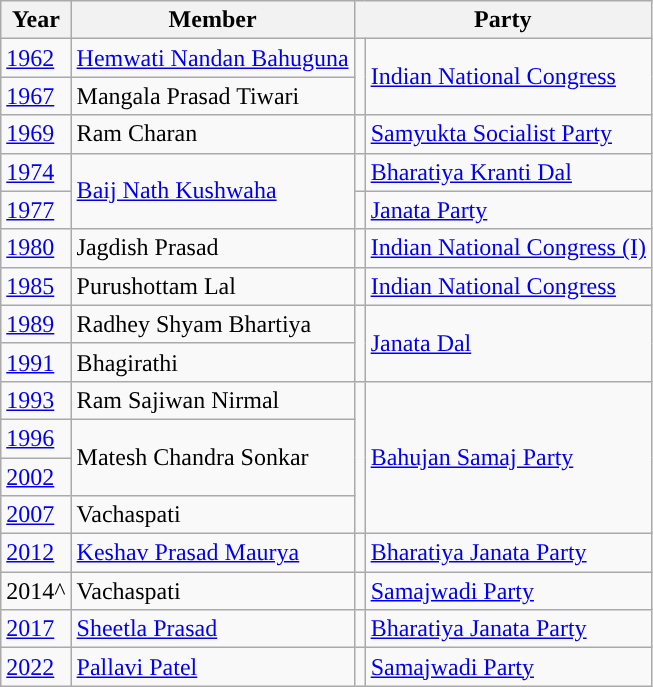<table class="wikitable">
<tr>
<th>Year</th>
<th>Member</th>
<th colspan="2">Party</th>
</tr>
<tr>
<td><a href='#'>1962</a></td>
<td><a href='#'>Hemwati Nandan Bahuguna</a></td>
<td rowspan="2" style="background-color: "></td>
<td rowspan="2"><a href='#'>Indian National Congress</a></td>
</tr>
<tr>
<td><a href='#'>1967</a></td>
<td>Mangala Prasad Tiwari</td>
</tr>
<tr>
<td><a href='#'>1969</a></td>
<td>Ram Charan</td>
<td style="background-color: "></td>
<td><a href='#'>Samyukta Socialist Party</a></td>
</tr>
<tr>
<td><a href='#'>1974</a></td>
<td rowspan="2"><a href='#'>Baij Nath Kushwaha</a></td>
<td style="background-color: "></td>
<td><a href='#'>Bharatiya Kranti Dal</a></td>
</tr>
<tr>
<td><a href='#'>1977</a></td>
<td style="background-color: "></td>
<td><a href='#'>Janata Party</a></td>
</tr>
<tr>
<td><a href='#'>1980</a></td>
<td>Jagdish Prasad</td>
<td style="background-color: "></td>
<td><a href='#'>Indian National Congress (I)</a></td>
</tr>
<tr>
<td><a href='#'>1985</a></td>
<td>Purushottam Lal</td>
<td style="background-color: "></td>
<td><a href='#'>Indian National Congress</a></td>
</tr>
<tr>
<td><a href='#'>1989</a></td>
<td>Radhey Shyam Bhartiya</td>
<td rowspan="2" style="background-color: "></td>
<td rowspan="2"><a href='#'>Janata Dal</a></td>
</tr>
<tr>
<td><a href='#'>1991</a></td>
<td>Bhagirathi</td>
</tr>
<tr>
<td><a href='#'>1993</a></td>
<td>Ram Sajiwan Nirmal</td>
<td rowspan="4" style="background-color: "></td>
<td rowspan="4"><a href='#'>Bahujan Samaj Party</a></td>
</tr>
<tr>
<td><a href='#'>1996</a></td>
<td rowspan="2">Matesh Chandra Sonkar</td>
</tr>
<tr>
<td><a href='#'>2002</a></td>
</tr>
<tr>
<td><a href='#'>2007</a></td>
<td>Vachaspati</td>
</tr>
<tr>
<td><a href='#'>2012</a></td>
<td><a href='#'>Keshav Prasad Maurya</a></td>
<td style="background-color: "></td>
<td><a href='#'>Bharatiya Janata Party</a></td>
</tr>
<tr>
<td>2014^</td>
<td>Vachaspati</td>
<td style="background-color: "></td>
<td><a href='#'>Samajwadi Party</a></td>
</tr>
<tr>
<td><a href='#'>2017</a></td>
<td><a href='#'>Sheetla Prasad</a></td>
<td style="background-color: "></td>
<td><a href='#'>Bharatiya Janata Party</a></td>
</tr>
<tr>
<td><a href='#'>2022</a></td>
<td><a href='#'>Pallavi Patel</a></td>
<td style="background-color: "></td>
<td><a href='#'>Samajwadi Party</a></td>
</tr>
</table>
